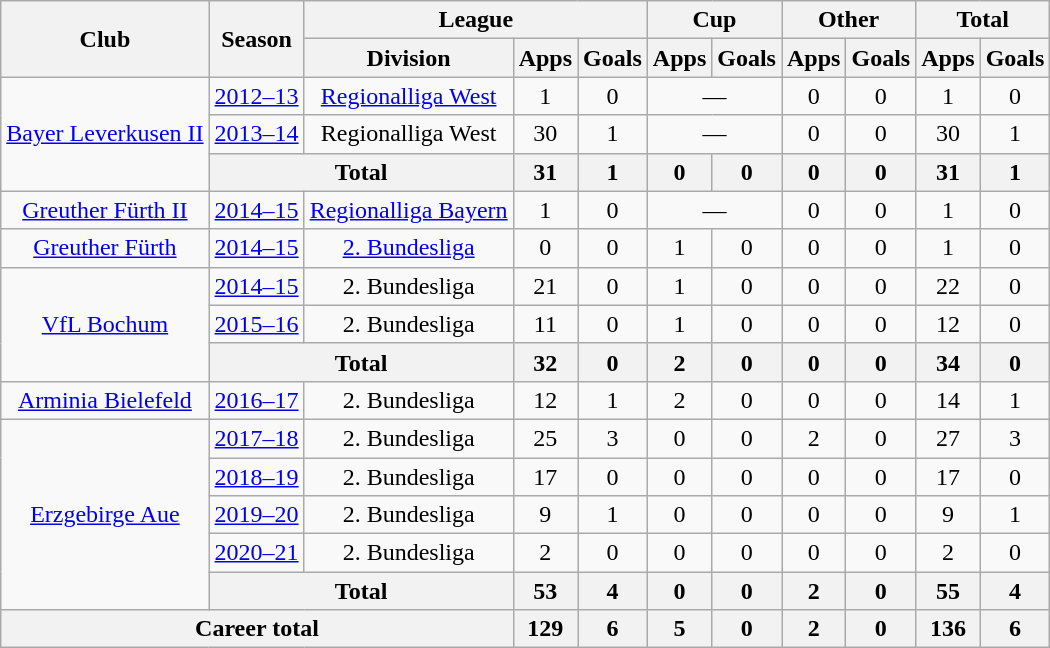<table class="wikitable" style="text-align:center">
<tr>
<th rowspan="2">Club</th>
<th rowspan="2">Season</th>
<th colspan="3">League</th>
<th colspan="2">Cup</th>
<th colspan="2">Other</th>
<th colspan="2">Total</th>
</tr>
<tr>
<th>Division</th>
<th>Apps</th>
<th>Goals</th>
<th>Apps</th>
<th>Goals</th>
<th>Apps</th>
<th>Goals</th>
<th>Apps</th>
<th>Goals</th>
</tr>
<tr>
<td rowspan="3"><a href='#'>Bayer Leverkusen II</a></td>
<td><a href='#'>2012–13</a></td>
<td><a href='#'>Regionalliga West</a></td>
<td>1</td>
<td>0</td>
<td colspan="2">—</td>
<td>0</td>
<td>0</td>
<td>1</td>
<td>0</td>
</tr>
<tr>
<td><a href='#'>2013–14</a></td>
<td>Regionalliga West</td>
<td>30</td>
<td>1</td>
<td colspan="2">—</td>
<td>0</td>
<td>0</td>
<td>30</td>
<td>1</td>
</tr>
<tr>
<th colspan="2">Total</th>
<th>31</th>
<th>1</th>
<th>0</th>
<th>0</th>
<th>0</th>
<th>0</th>
<th>31</th>
<th>1</th>
</tr>
<tr>
<td><a href='#'>Greuther Fürth II</a></td>
<td><a href='#'>2014–15</a></td>
<td><a href='#'>Regionalliga Bayern</a></td>
<td>1</td>
<td>0</td>
<td colspan="2">—</td>
<td>0</td>
<td>0</td>
<td>1</td>
<td>0</td>
</tr>
<tr>
<td><a href='#'>Greuther Fürth</a></td>
<td><a href='#'>2014–15</a></td>
<td><a href='#'>2. Bundesliga</a></td>
<td>0</td>
<td>0</td>
<td>1</td>
<td>0</td>
<td>0</td>
<td>0</td>
<td>1</td>
<td>0</td>
</tr>
<tr>
<td rowspan="3"><a href='#'>VfL Bochum</a></td>
<td><a href='#'>2014–15</a></td>
<td>2. Bundesliga</td>
<td>21</td>
<td>0</td>
<td>1</td>
<td>0</td>
<td>0</td>
<td>0</td>
<td>22</td>
<td>0</td>
</tr>
<tr>
<td><a href='#'>2015–16</a></td>
<td>2. Bundesliga</td>
<td>11</td>
<td>0</td>
<td>1</td>
<td>0</td>
<td>0</td>
<td>0</td>
<td>12</td>
<td>0</td>
</tr>
<tr>
<th colspan="2">Total</th>
<th>32</th>
<th>0</th>
<th>2</th>
<th>0</th>
<th>0</th>
<th>0</th>
<th>34</th>
<th>0</th>
</tr>
<tr>
<td><a href='#'>Arminia Bielefeld</a></td>
<td><a href='#'>2016–17</a></td>
<td>2. Bundesliga</td>
<td>12</td>
<td>1</td>
<td>2</td>
<td>0</td>
<td>0</td>
<td>0</td>
<td>14</td>
<td>1</td>
</tr>
<tr>
<td rowspan="5"><a href='#'>Erzgebirge Aue</a></td>
<td><a href='#'>2017–18</a></td>
<td>2. Bundesliga</td>
<td>25</td>
<td>3</td>
<td>0</td>
<td>0</td>
<td>2</td>
<td>0</td>
<td>27</td>
<td>3</td>
</tr>
<tr>
<td><a href='#'>2018–19</a></td>
<td>2. Bundesliga</td>
<td>17</td>
<td>0</td>
<td>0</td>
<td>0</td>
<td>0</td>
<td>0</td>
<td>17</td>
<td>0</td>
</tr>
<tr>
<td><a href='#'>2019–20</a></td>
<td>2. Bundesliga</td>
<td>9</td>
<td>1</td>
<td>0</td>
<td>0</td>
<td>0</td>
<td>0</td>
<td>9</td>
<td>1</td>
</tr>
<tr>
<td><a href='#'>2020–21</a></td>
<td>2. Bundesliga</td>
<td>2</td>
<td>0</td>
<td>0</td>
<td>0</td>
<td>0</td>
<td>0</td>
<td>2</td>
<td>0</td>
</tr>
<tr>
<th colspan="2">Total</th>
<th>53</th>
<th>4</th>
<th>0</th>
<th>0</th>
<th>2</th>
<th>0</th>
<th>55</th>
<th>4</th>
</tr>
<tr>
<th colspan="3">Career total</th>
<th>129</th>
<th>6</th>
<th>5</th>
<th>0</th>
<th>2</th>
<th>0</th>
<th>136</th>
<th>6</th>
</tr>
</table>
